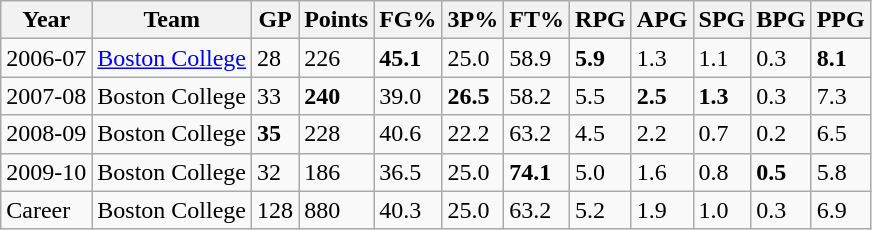<table class="wikitable">
<tr>
<th>Year</th>
<th>Team</th>
<th>GP</th>
<th>Points</th>
<th>FG%</th>
<th>3P%</th>
<th>FT%</th>
<th>RPG</th>
<th>APG</th>
<th>SPG</th>
<th>BPG</th>
<th>PPG</th>
</tr>
<tr>
<td>2006-07</td>
<td><a href='#'>Boston College</a></td>
<td>28</td>
<td>226</td>
<td><strong>45.1</strong></td>
<td>25.0</td>
<td>58.9</td>
<td><strong>5.9</strong></td>
<td>1.3</td>
<td>1.1</td>
<td>0.3</td>
<td><strong>8.1</strong></td>
</tr>
<tr>
<td>2007-08</td>
<td>Boston College</td>
<td>33</td>
<td><strong>240</strong></td>
<td>39.0</td>
<td><strong>26.5</strong></td>
<td>58.2</td>
<td>5.5</td>
<td><strong>2.5</strong></td>
<td><strong>1.3</strong></td>
<td>0.3</td>
<td>7.3</td>
</tr>
<tr>
<td>2008-09</td>
<td>Boston College</td>
<td><strong>35</strong></td>
<td>228</td>
<td>40.6</td>
<td>22.2</td>
<td>63.2</td>
<td>4.5</td>
<td>2.2</td>
<td>0.7</td>
<td>0.2</td>
<td>6.5</td>
</tr>
<tr>
<td>2009-10</td>
<td>Boston College</td>
<td>32</td>
<td>186</td>
<td>36.5</td>
<td>25.0</td>
<td><strong>74.1</strong></td>
<td>5.0</td>
<td>1.6</td>
<td>0.8</td>
<td><strong>0.5</strong></td>
<td>5.8</td>
</tr>
<tr>
<td>Career</td>
<td>Boston College</td>
<td>128</td>
<td>880</td>
<td>40.3</td>
<td>25.0</td>
<td>63.2</td>
<td>5.2</td>
<td>1.9</td>
<td>1.0</td>
<td>0.3</td>
<td>6.9</td>
</tr>
</table>
